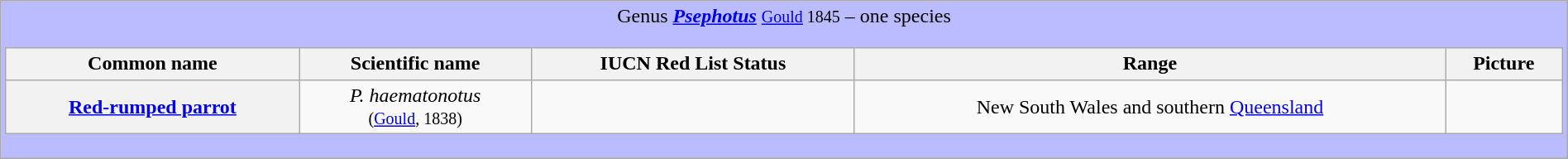<table class="wikitable" style="width:100%;text-align:center">
<tr>
<td colspan="100%" align="center" bgcolor="#BBBBFF">Genus <strong><em><a href='#'>Psephotus</a></em></strong> <small><a href='#'>Gould</a> 1845</small> – one species<br><table class="wikitable sortable" style="width:100%;text-align:center">
<tr>
<th scope="col">Common name</th>
<th scope="col">Scientific name</th>
<th scope="col">IUCN Red List Status</th>
<th scope="col" class="unsortable">Range</th>
<th scope="col" class="unsortable">Picture</th>
</tr>
<tr>
<th scope="row"><a href='#'>Red-rumped parrot</a></th>
<td><em>P. haematonotus</em> <br><small>(<a href='#'>Gould</a>, 1838)</small></td>
<td></td>
<td>New South Wales and southern <a href='#'>Queensland</a></td>
<td></td>
</tr>
</table>
</td>
</tr>
</table>
